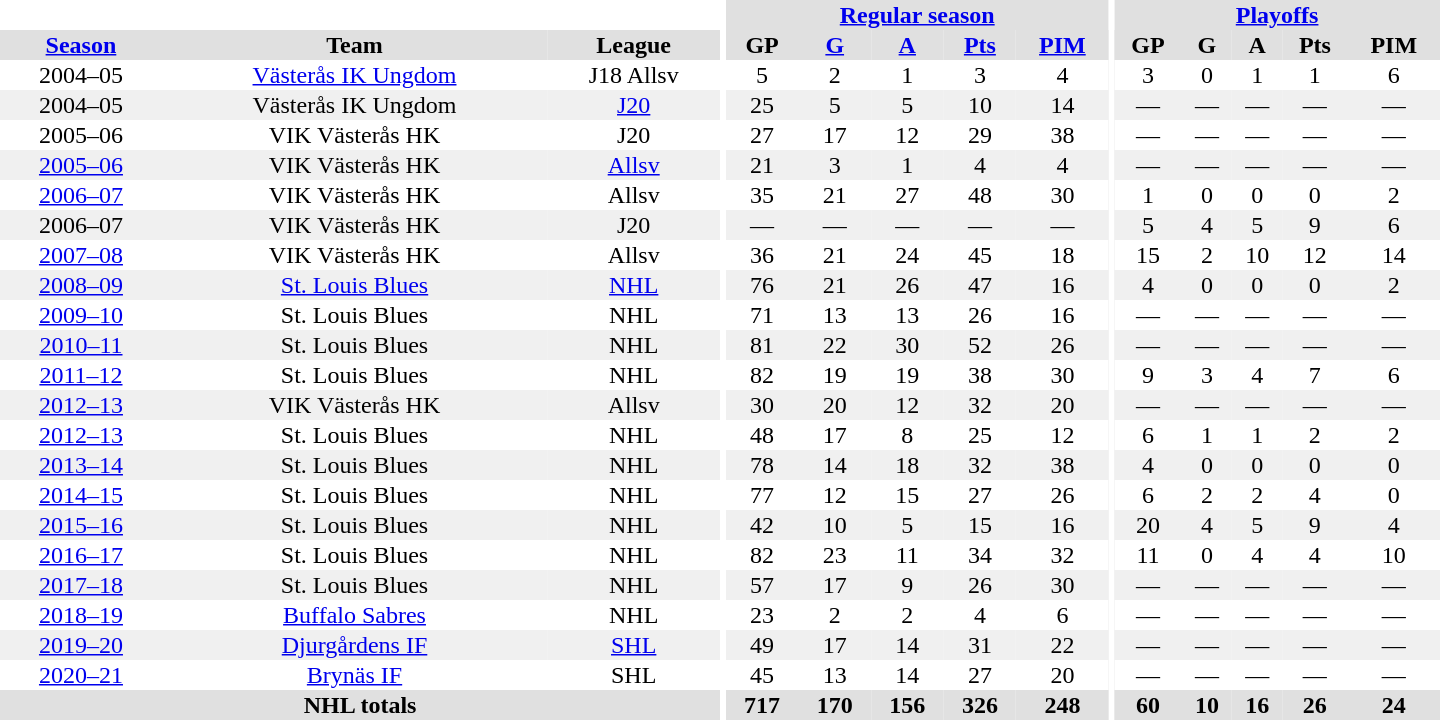<table border="0" cellpadding="1" cellspacing="0" style="text-align:center; width:60em">
<tr bgcolor="#e0e0e0">
<th colspan="3" bgcolor="#ffffff"></th>
<th rowspan="99" bgcolor="#ffffff"></th>
<th colspan="5"><a href='#'>Regular season</a></th>
<th rowspan="99" bgcolor="#ffffff"></th>
<th colspan="5"><a href='#'>Playoffs</a></th>
</tr>
<tr bgcolor="#e0e0e0">
<th><a href='#'>Season</a></th>
<th>Team</th>
<th>League</th>
<th>GP</th>
<th><a href='#'>G</a></th>
<th><a href='#'>A</a></th>
<th><a href='#'>Pts</a></th>
<th><a href='#'>PIM</a></th>
<th>GP</th>
<th>G</th>
<th>A</th>
<th>Pts</th>
<th>PIM</th>
</tr>
<tr>
<td>2004–05</td>
<td><a href='#'>Västerås IK Ungdom</a></td>
<td>J18 Allsv</td>
<td>5</td>
<td>2</td>
<td>1</td>
<td>3</td>
<td>4</td>
<td>3</td>
<td>0</td>
<td>1</td>
<td>1</td>
<td>6</td>
</tr>
<tr bgcolor="#f0f0f0">
<td>2004–05</td>
<td>Västerås IK Ungdom</td>
<td><a href='#'>J20</a></td>
<td>25</td>
<td>5</td>
<td>5</td>
<td>10</td>
<td>14</td>
<td>—</td>
<td>—</td>
<td>—</td>
<td>—</td>
<td>—</td>
</tr>
<tr>
<td>2005–06</td>
<td>VIK Västerås HK</td>
<td>J20</td>
<td>27</td>
<td>17</td>
<td>12</td>
<td>29</td>
<td>38</td>
<td>—</td>
<td>—</td>
<td>—</td>
<td>—</td>
<td>—</td>
</tr>
<tr bgcolor="#f0f0f0">
<td><a href='#'>2005–06</a></td>
<td>VIK Västerås HK</td>
<td><a href='#'>Allsv</a></td>
<td>21</td>
<td>3</td>
<td>1</td>
<td>4</td>
<td>4</td>
<td>—</td>
<td>—</td>
<td>—</td>
<td>—</td>
<td>—</td>
</tr>
<tr>
<td><a href='#'>2006–07</a></td>
<td>VIK Västerås HK</td>
<td>Allsv</td>
<td>35</td>
<td>21</td>
<td>27</td>
<td>48</td>
<td>30</td>
<td>1</td>
<td>0</td>
<td>0</td>
<td>0</td>
<td>2</td>
</tr>
<tr bgcolor="#f0f0f0">
<td>2006–07</td>
<td>VIK Västerås HK</td>
<td>J20</td>
<td>—</td>
<td>—</td>
<td>—</td>
<td>—</td>
<td>—</td>
<td>5</td>
<td>4</td>
<td>5</td>
<td>9</td>
<td>6</td>
</tr>
<tr>
<td><a href='#'>2007–08</a></td>
<td>VIK Västerås HK</td>
<td>Allsv</td>
<td>36</td>
<td>21</td>
<td>24</td>
<td>45</td>
<td>18</td>
<td>15</td>
<td>2</td>
<td>10</td>
<td>12</td>
<td>14</td>
</tr>
<tr bgcolor="#f0f0f0">
<td><a href='#'>2008–09</a></td>
<td><a href='#'>St. Louis Blues</a></td>
<td><a href='#'>NHL</a></td>
<td>76</td>
<td>21</td>
<td>26</td>
<td>47</td>
<td>16</td>
<td>4</td>
<td>0</td>
<td>0</td>
<td>0</td>
<td>2</td>
</tr>
<tr>
<td><a href='#'>2009–10</a></td>
<td>St. Louis Blues</td>
<td>NHL</td>
<td>71</td>
<td>13</td>
<td>13</td>
<td>26</td>
<td>16</td>
<td>—</td>
<td>—</td>
<td>—</td>
<td>—</td>
<td>—</td>
</tr>
<tr bgcolor="#f0f0f0">
<td><a href='#'>2010–11</a></td>
<td>St. Louis Blues</td>
<td>NHL</td>
<td>81</td>
<td>22</td>
<td>30</td>
<td>52</td>
<td>26</td>
<td>—</td>
<td>—</td>
<td>—</td>
<td>—</td>
<td>—</td>
</tr>
<tr>
<td><a href='#'>2011–12</a></td>
<td>St. Louis Blues</td>
<td>NHL</td>
<td>82</td>
<td>19</td>
<td>19</td>
<td>38</td>
<td>30</td>
<td>9</td>
<td>3</td>
<td>4</td>
<td>7</td>
<td>6</td>
</tr>
<tr bgcolor="#f0f0f0">
<td><a href='#'>2012–13</a></td>
<td>VIK Västerås HK</td>
<td>Allsv</td>
<td>30</td>
<td>20</td>
<td>12</td>
<td>32</td>
<td>20</td>
<td>—</td>
<td>—</td>
<td>—</td>
<td>—</td>
<td>—</td>
</tr>
<tr>
<td><a href='#'>2012–13</a></td>
<td>St. Louis Blues</td>
<td>NHL</td>
<td>48</td>
<td>17</td>
<td>8</td>
<td>25</td>
<td>12</td>
<td>6</td>
<td>1</td>
<td>1</td>
<td>2</td>
<td>2</td>
</tr>
<tr bgcolor="#f0f0f0">
<td><a href='#'>2013–14</a></td>
<td>St. Louis Blues</td>
<td>NHL</td>
<td>78</td>
<td>14</td>
<td>18</td>
<td>32</td>
<td>38</td>
<td>4</td>
<td>0</td>
<td>0</td>
<td>0</td>
<td>0</td>
</tr>
<tr>
<td><a href='#'>2014–15</a></td>
<td>St. Louis Blues</td>
<td>NHL</td>
<td>77</td>
<td>12</td>
<td>15</td>
<td>27</td>
<td>26</td>
<td>6</td>
<td>2</td>
<td>2</td>
<td>4</td>
<td>0</td>
</tr>
<tr bgcolor="#f0f0f0">
<td><a href='#'>2015–16</a></td>
<td>St. Louis Blues</td>
<td>NHL</td>
<td>42</td>
<td>10</td>
<td>5</td>
<td>15</td>
<td>16</td>
<td>20</td>
<td>4</td>
<td>5</td>
<td>9</td>
<td>4</td>
</tr>
<tr>
<td><a href='#'>2016–17</a></td>
<td>St. Louis Blues</td>
<td>NHL</td>
<td>82</td>
<td>23</td>
<td>11</td>
<td>34</td>
<td>32</td>
<td>11</td>
<td>0</td>
<td>4</td>
<td>4</td>
<td>10</td>
</tr>
<tr bgcolor="#f0f0f0">
<td><a href='#'>2017–18</a></td>
<td>St. Louis Blues</td>
<td>NHL</td>
<td>57</td>
<td>17</td>
<td>9</td>
<td>26</td>
<td>30</td>
<td>—</td>
<td>—</td>
<td>—</td>
<td>—</td>
<td>—</td>
</tr>
<tr>
<td><a href='#'>2018–19</a></td>
<td><a href='#'>Buffalo Sabres</a></td>
<td>NHL</td>
<td>23</td>
<td>2</td>
<td>2</td>
<td>4</td>
<td>6</td>
<td>—</td>
<td>—</td>
<td>—</td>
<td>—</td>
<td>—</td>
</tr>
<tr bgcolor="#f0f0f0">
<td><a href='#'>2019–20</a></td>
<td><a href='#'>Djurgårdens IF</a></td>
<td><a href='#'>SHL</a></td>
<td>49</td>
<td>17</td>
<td>14</td>
<td>31</td>
<td>22</td>
<td>—</td>
<td>—</td>
<td>—</td>
<td>—</td>
<td>—</td>
</tr>
<tr>
<td><a href='#'>2020–21</a></td>
<td><a href='#'>Brynäs IF</a></td>
<td>SHL</td>
<td>45</td>
<td>13</td>
<td>14</td>
<td>27</td>
<td>20</td>
<td>—</td>
<td>—</td>
<td>—</td>
<td>—</td>
<td>—</td>
</tr>
<tr bgcolor="#e0e0e0">
<th colspan="3">NHL totals</th>
<th>717</th>
<th>170</th>
<th>156</th>
<th>326</th>
<th>248</th>
<th>60</th>
<th>10</th>
<th>16</th>
<th>26</th>
<th>24</th>
</tr>
</table>
